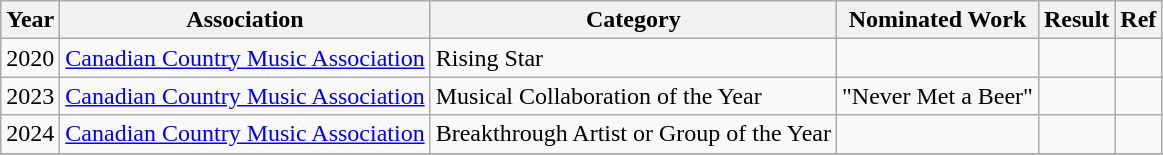<table class="wikitable">
<tr>
<th>Year</th>
<th>Association</th>
<th>Category</th>
<th>Nominated Work</th>
<th>Result</th>
<th>Ref</th>
</tr>
<tr>
<td>2020</td>
<td><a href='#'>Canadian Country Music Association</a></td>
<td>Rising Star</td>
<td></td>
<td></td>
<td></td>
</tr>
<tr>
<td>2023</td>
<td><a href='#'>Canadian Country Music Association</a></td>
<td>Musical Collaboration of the Year</td>
<td>"Never Met a Beer" </td>
<td></td>
<td></td>
</tr>
<tr>
<td>2024</td>
<td><a href='#'>Canadian Country Music Association</a></td>
<td>Breakthrough Artist or Group of the Year</td>
<td></td>
<td></td>
<td></td>
</tr>
<tr>
</tr>
</table>
